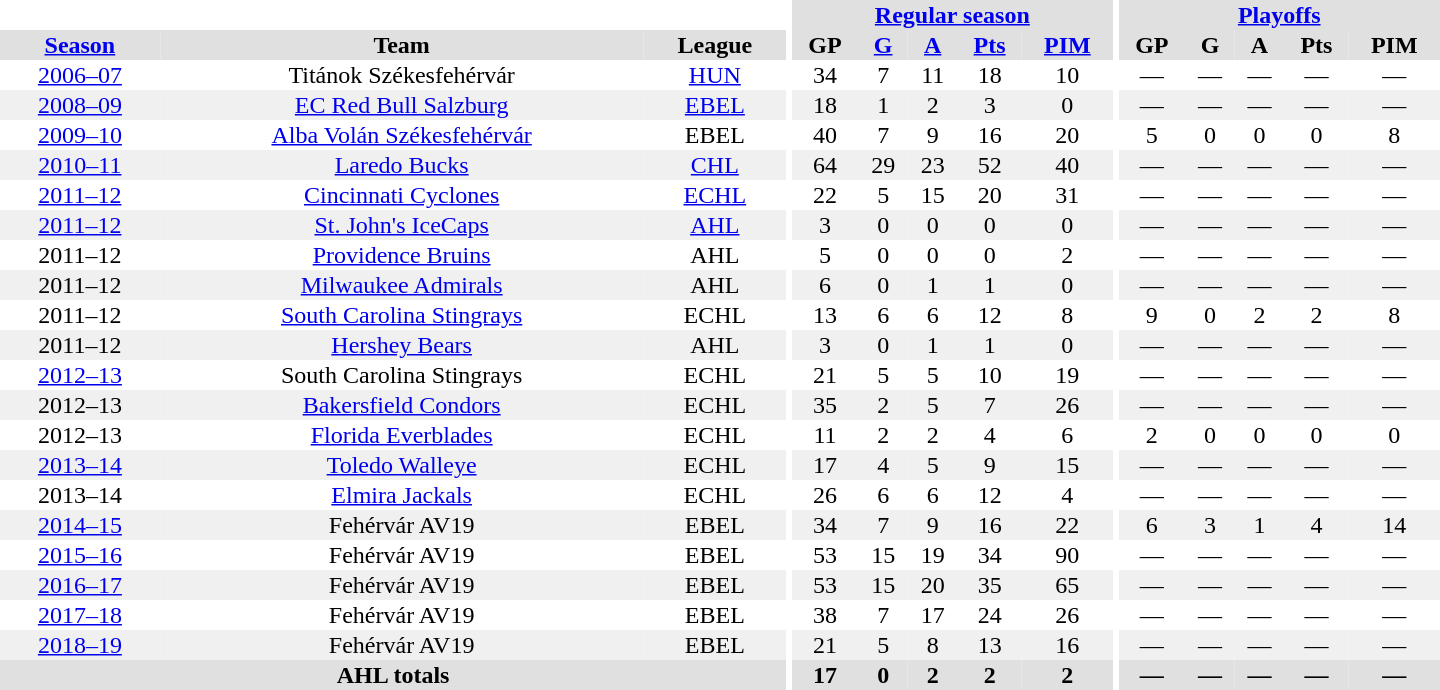<table border="0" cellpadding="1" cellspacing="0" style="text-align:center; width:60em">
<tr style="background:#e0e0e0;">
<th colspan="3" style="background:#fff;"></th>
<th rowspan="99" style="background:#fff;"></th>
<th colspan="5"><a href='#'>Regular season</a></th>
<th rowspan="99" style="background:#fff;"></th>
<th colspan="5"><a href='#'>Playoffs</a></th>
</tr>
<tr style="background:#e0e0e0;">
<th><a href='#'>Season</a></th>
<th>Team</th>
<th>League</th>
<th>GP</th>
<th><a href='#'>G</a></th>
<th><a href='#'>A</a></th>
<th><a href='#'>Pts</a></th>
<th><a href='#'>PIM</a></th>
<th>GP</th>
<th>G</th>
<th>A</th>
<th>Pts</th>
<th>PIM</th>
</tr>
<tr style="text-align:center;">
<td><a href='#'>2006–07</a></td>
<td>Titánok Székesfehérvár</td>
<td><a href='#'>HUN</a></td>
<td>34</td>
<td>7</td>
<td>11</td>
<td>18</td>
<td>10</td>
<td>—</td>
<td>—</td>
<td>—</td>
<td>—</td>
<td>—</td>
</tr>
<tr style="text-align:center; background:#f0f0f0;">
<td><a href='#'>2008–09</a></td>
<td><a href='#'>EC Red Bull Salzburg</a></td>
<td><a href='#'>EBEL</a></td>
<td>18</td>
<td>1</td>
<td>2</td>
<td>3</td>
<td>0</td>
<td>—</td>
<td>—</td>
<td>—</td>
<td>—</td>
<td>—</td>
</tr>
<tr>
<td><a href='#'>2009–10</a></td>
<td><a href='#'>Alba Volán Székesfehérvár</a></td>
<td>EBEL</td>
<td>40</td>
<td>7</td>
<td>9</td>
<td>16</td>
<td>20</td>
<td>5</td>
<td>0</td>
<td>0</td>
<td>0</td>
<td>8</td>
</tr>
<tr style="text-align:center; background:#f0f0f0;">
<td><a href='#'>2010–11</a></td>
<td><a href='#'>Laredo Bucks</a></td>
<td><a href='#'>CHL</a></td>
<td>64</td>
<td>29</td>
<td>23</td>
<td>52</td>
<td>40</td>
<td>—</td>
<td>—</td>
<td>—</td>
<td>—</td>
<td>—</td>
</tr>
<tr>
<td><a href='#'>2011–12</a></td>
<td><a href='#'>Cincinnati Cyclones</a></td>
<td><a href='#'>ECHL</a></td>
<td>22</td>
<td>5</td>
<td>15</td>
<td>20</td>
<td>31</td>
<td>—</td>
<td>—</td>
<td>—</td>
<td>—</td>
<td>—</td>
</tr>
<tr style="text-align:center; background:#f0f0f0;">
<td><a href='#'>2011–12</a></td>
<td><a href='#'>St. John's IceCaps</a></td>
<td><a href='#'>AHL</a></td>
<td>3</td>
<td>0</td>
<td>0</td>
<td>0</td>
<td>0</td>
<td>—</td>
<td>—</td>
<td>—</td>
<td>—</td>
<td>—</td>
</tr>
<tr>
<td>2011–12</td>
<td><a href='#'>Providence Bruins</a></td>
<td>AHL</td>
<td>5</td>
<td>0</td>
<td>0</td>
<td>0</td>
<td>2</td>
<td>—</td>
<td>—</td>
<td>—</td>
<td>—</td>
<td>—</td>
</tr>
<tr style="text-align:center; background:#f0f0f0;">
<td>2011–12</td>
<td><a href='#'>Milwaukee Admirals</a></td>
<td>AHL</td>
<td>6</td>
<td>0</td>
<td>1</td>
<td>1</td>
<td>0</td>
<td>—</td>
<td>—</td>
<td>—</td>
<td>—</td>
<td>—</td>
</tr>
<tr>
<td>2011–12</td>
<td><a href='#'>South Carolina Stingrays</a></td>
<td>ECHL</td>
<td>13</td>
<td>6</td>
<td>6</td>
<td>12</td>
<td>8</td>
<td>9</td>
<td>0</td>
<td>2</td>
<td>2</td>
<td>8</td>
</tr>
<tr style="text-align:center; background:#f0f0f0;">
<td>2011–12</td>
<td><a href='#'>Hershey Bears</a></td>
<td>AHL</td>
<td>3</td>
<td>0</td>
<td>1</td>
<td>1</td>
<td>0</td>
<td>—</td>
<td>—</td>
<td>—</td>
<td>—</td>
<td>—</td>
</tr>
<tr>
<td><a href='#'>2012–13</a></td>
<td>South Carolina Stingrays</td>
<td>ECHL</td>
<td>21</td>
<td>5</td>
<td>5</td>
<td>10</td>
<td>19</td>
<td>—</td>
<td>—</td>
<td>—</td>
<td>—</td>
<td>—</td>
</tr>
<tr style="text-align:center; background:#f0f0f0;">
<td>2012–13</td>
<td><a href='#'>Bakersfield Condors</a></td>
<td>ECHL</td>
<td>35</td>
<td>2</td>
<td>5</td>
<td>7</td>
<td>26</td>
<td>—</td>
<td>—</td>
<td>—</td>
<td>—</td>
<td>—</td>
</tr>
<tr>
<td>2012–13</td>
<td><a href='#'>Florida Everblades</a></td>
<td>ECHL</td>
<td>11</td>
<td>2</td>
<td>2</td>
<td>4</td>
<td>6</td>
<td>2</td>
<td>0</td>
<td>0</td>
<td>0</td>
<td>0</td>
</tr>
<tr style="text-align:center; background:#f0f0f0;">
<td><a href='#'>2013–14</a></td>
<td><a href='#'>Toledo Walleye</a></td>
<td>ECHL</td>
<td>17</td>
<td>4</td>
<td>5</td>
<td>9</td>
<td>15</td>
<td>—</td>
<td>—</td>
<td>—</td>
<td>—</td>
<td>—</td>
</tr>
<tr>
<td>2013–14</td>
<td><a href='#'>Elmira Jackals</a></td>
<td>ECHL</td>
<td>26</td>
<td>6</td>
<td>6</td>
<td>12</td>
<td>4</td>
<td>—</td>
<td>—</td>
<td>—</td>
<td>—</td>
<td>—</td>
</tr>
<tr style="text-align:center; background:#f0f0f0;">
<td><a href='#'>2014–15</a></td>
<td>Fehérvár AV19</td>
<td>EBEL</td>
<td>34</td>
<td>7</td>
<td>9</td>
<td>16</td>
<td>22</td>
<td>6</td>
<td>3</td>
<td>1</td>
<td>4</td>
<td>14</td>
</tr>
<tr style="text-align:center;">
<td><a href='#'>2015–16</a></td>
<td>Fehérvár AV19</td>
<td>EBEL</td>
<td>53</td>
<td>15</td>
<td>19</td>
<td>34</td>
<td>90</td>
<td>—</td>
<td>—</td>
<td>—</td>
<td>—</td>
<td>—</td>
</tr>
<tr style="text-align:center; background:#f0f0f0;">
<td><a href='#'>2016–17</a></td>
<td>Fehérvár AV19</td>
<td>EBEL</td>
<td>53</td>
<td>15</td>
<td>20</td>
<td>35</td>
<td>65</td>
<td>—</td>
<td>—</td>
<td>—</td>
<td>—</td>
<td>—</td>
</tr>
<tr style="text-align:center;">
<td><a href='#'>2017–18</a></td>
<td>Fehérvár AV19</td>
<td>EBEL</td>
<td>38</td>
<td>7</td>
<td>17</td>
<td>24</td>
<td>26</td>
<td>—</td>
<td>—</td>
<td>—</td>
<td>—</td>
<td>—</td>
</tr>
<tr style="text-align:center; background:#f0f0f0;">
<td><a href='#'>2018–19</a></td>
<td>Fehérvár AV19</td>
<td>EBEL</td>
<td>21</td>
<td>5</td>
<td>8</td>
<td>13</td>
<td>16</td>
<td>—</td>
<td>—</td>
<td>—</td>
<td>—</td>
<td>—</td>
</tr>
<tr style="background:#e0e0e0;">
<th colspan="3">AHL totals</th>
<th>17</th>
<th>0</th>
<th>2</th>
<th>2</th>
<th>2</th>
<th>—</th>
<th>—</th>
<th>—</th>
<th>—</th>
<th>—</th>
</tr>
</table>
